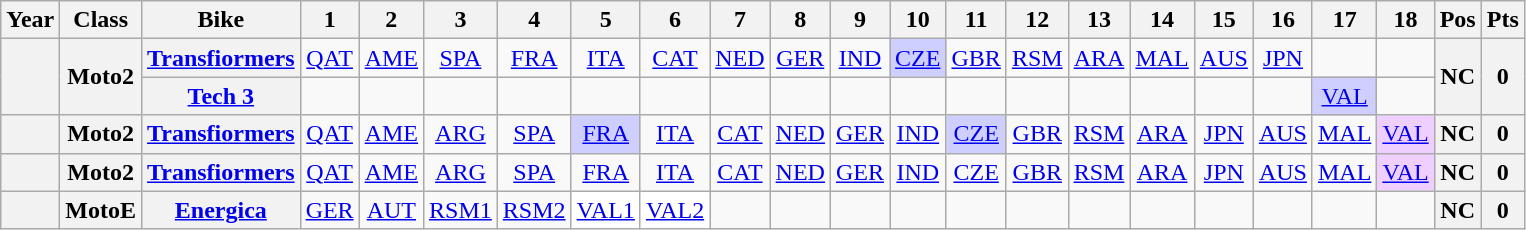<table class="wikitable" style="text-align:center;">
<tr>
<th>Year</th>
<th>Class</th>
<th>Bike</th>
<th>1</th>
<th>2</th>
<th>3</th>
<th>4</th>
<th>5</th>
<th>6</th>
<th>7</th>
<th>8</th>
<th>9</th>
<th>10</th>
<th>11</th>
<th>12</th>
<th>13</th>
<th>14</th>
<th>15</th>
<th>16</th>
<th>17</th>
<th>18</th>
<th>Pos</th>
<th>Pts</th>
</tr>
<tr>
<th rowspan="2"></th>
<th rowspan="2">Moto2</th>
<th><a href='#'>Transfiormers</a></th>
<td><a href='#'>QAT</a></td>
<td><a href='#'>AME</a></td>
<td><a href='#'>SPA</a></td>
<td><a href='#'>FRA</a></td>
<td><a href='#'>ITA</a></td>
<td><a href='#'>CAT</a></td>
<td><a href='#'>NED</a></td>
<td><a href='#'>GER</a></td>
<td><a href='#'>IND</a></td>
<td style="background:#cfcfff;"><a href='#'>CZE</a><br></td>
<td><a href='#'>GBR</a></td>
<td><a href='#'>RSM</a></td>
<td><a href='#'>ARA</a></td>
<td><a href='#'>MAL</a></td>
<td><a href='#'>AUS</a></td>
<td><a href='#'>JPN</a></td>
<td></td>
<td></td>
<th rowspan="2">NC</th>
<th rowspan="2">0</th>
</tr>
<tr>
<th><a href='#'>Tech 3</a></th>
<td></td>
<td></td>
<td></td>
<td></td>
<td></td>
<td></td>
<td></td>
<td></td>
<td></td>
<td></td>
<td></td>
<td></td>
<td></td>
<td></td>
<td></td>
<td></td>
<td style="background:#cfcfff;"><a href='#'>VAL</a><br></td>
<td></td>
</tr>
<tr>
<th></th>
<th>Moto2</th>
<th><a href='#'>Transfiormers</a></th>
<td><a href='#'>QAT</a></td>
<td><a href='#'>AME</a></td>
<td><a href='#'>ARG</a></td>
<td><a href='#'>SPA</a></td>
<td style="background:#cfcfff;"><a href='#'>FRA</a><br></td>
<td><a href='#'>ITA</a></td>
<td><a href='#'>CAT</a></td>
<td><a href='#'>NED</a></td>
<td><a href='#'>GER</a></td>
<td><a href='#'>IND</a></td>
<td style="background:#cfcfff;"><a href='#'>CZE</a><br></td>
<td><a href='#'>GBR</a></td>
<td><a href='#'>RSM</a></td>
<td><a href='#'>ARA</a></td>
<td><a href='#'>JPN</a></td>
<td><a href='#'>AUS</a></td>
<td><a href='#'>MAL</a></td>
<td style="background:#efcfff;"><a href='#'>VAL</a><br></td>
<th>NC</th>
<th>0</th>
</tr>
<tr>
<th></th>
<th>Moto2</th>
<th><a href='#'>Transfiormers</a></th>
<td><a href='#'>QAT</a></td>
<td><a href='#'>AME</a></td>
<td><a href='#'>ARG</a></td>
<td><a href='#'>SPA</a></td>
<td><a href='#'>FRA</a></td>
<td><a href='#'>ITA</a></td>
<td><a href='#'>CAT</a></td>
<td><a href='#'>NED</a></td>
<td><a href='#'>GER</a></td>
<td><a href='#'>IND</a></td>
<td><a href='#'>CZE</a></td>
<td><a href='#'>GBR</a></td>
<td><a href='#'>RSM</a></td>
<td><a href='#'>ARA</a></td>
<td><a href='#'>JPN</a></td>
<td><a href='#'>AUS</a></td>
<td><a href='#'>MAL</a></td>
<td style="background:#efcfff;"><a href='#'>VAL</a><br></td>
<th>NC</th>
<th>0</th>
</tr>
<tr>
<th></th>
<th>MotoE</th>
<th><a href='#'>Energica</a></th>
<td><a href='#'>GER</a></td>
<td><a href='#'>AUT</a></td>
<td><a href='#'>RSM1</a></td>
<td><a href='#'>RSM2</a></td>
<td style="background:#ffffff;"><a href='#'>VAL1</a><br></td>
<td style="background:#ffffff;"><a href='#'>VAL2</a><br></td>
<td></td>
<td></td>
<td></td>
<td></td>
<td></td>
<td></td>
<td></td>
<td></td>
<td></td>
<td></td>
<td></td>
<td></td>
<th>NC</th>
<th>0</th>
</tr>
</table>
